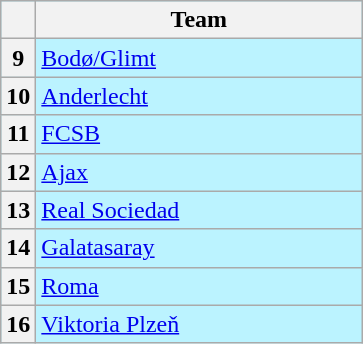<table class="wikitable" style="white-space:nowrap; background-color:#BBF3FF">
<tr>
<th></th>
<th style="width:210px">Team</th>
</tr>
<tr>
<th>9</th>
<td> <a href='#'>Bodø/Glimt</a></td>
</tr>
<tr>
<th>10</th>
<td> <a href='#'>Anderlecht</a></td>
</tr>
<tr>
<th>11</th>
<td> <a href='#'>FCSB</a></td>
</tr>
<tr>
<th>12</th>
<td> <a href='#'>Ajax</a></td>
</tr>
<tr>
<th>13</th>
<td> <a href='#'>Real Sociedad</a></td>
</tr>
<tr>
<th>14</th>
<td> <a href='#'>Galatasaray</a></td>
</tr>
<tr>
<th>15</th>
<td> <a href='#'>Roma</a></td>
</tr>
<tr>
<th>16</th>
<td> <a href='#'>Viktoria Plzeň</a></td>
</tr>
</table>
